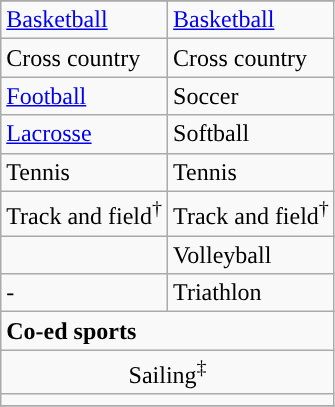<table class="wikitable">
<tr>
</tr>
<tr>
<td><a href='#'>Basketball</a></td>
<td><a href='#'>Basketball</a></td>
</tr>
<tr>
<td>Cross country</td>
<td>Cross country</td>
</tr>
<tr>
<td><a href='#'>Football</a></td>
<td>Soccer</td>
</tr>
<tr>
<td><a href='#'>Lacrosse</a></td>
<td>Softball</td>
</tr>
<tr>
<td>Tennis</td>
<td>Tennis</td>
</tr>
<tr>
<td>Track and field<sup>†</sup></td>
<td>Track and field<sup>†</sup></td>
</tr>
<tr>
<td></td>
<td>Volleyball</td>
</tr>
<tr>
<td>-</td>
<td>Triathlon</td>
</tr>
<tr>
<td colspan="2"><strong>Co-ed sports</strong></td>
</tr>
<tr style="text-align:center">
<td colspan="2">Sailing<sup>‡</sup></td>
</tr>
<tr>
<td colspan="2"></td>
</tr>
<tr>
</tr>
</table>
